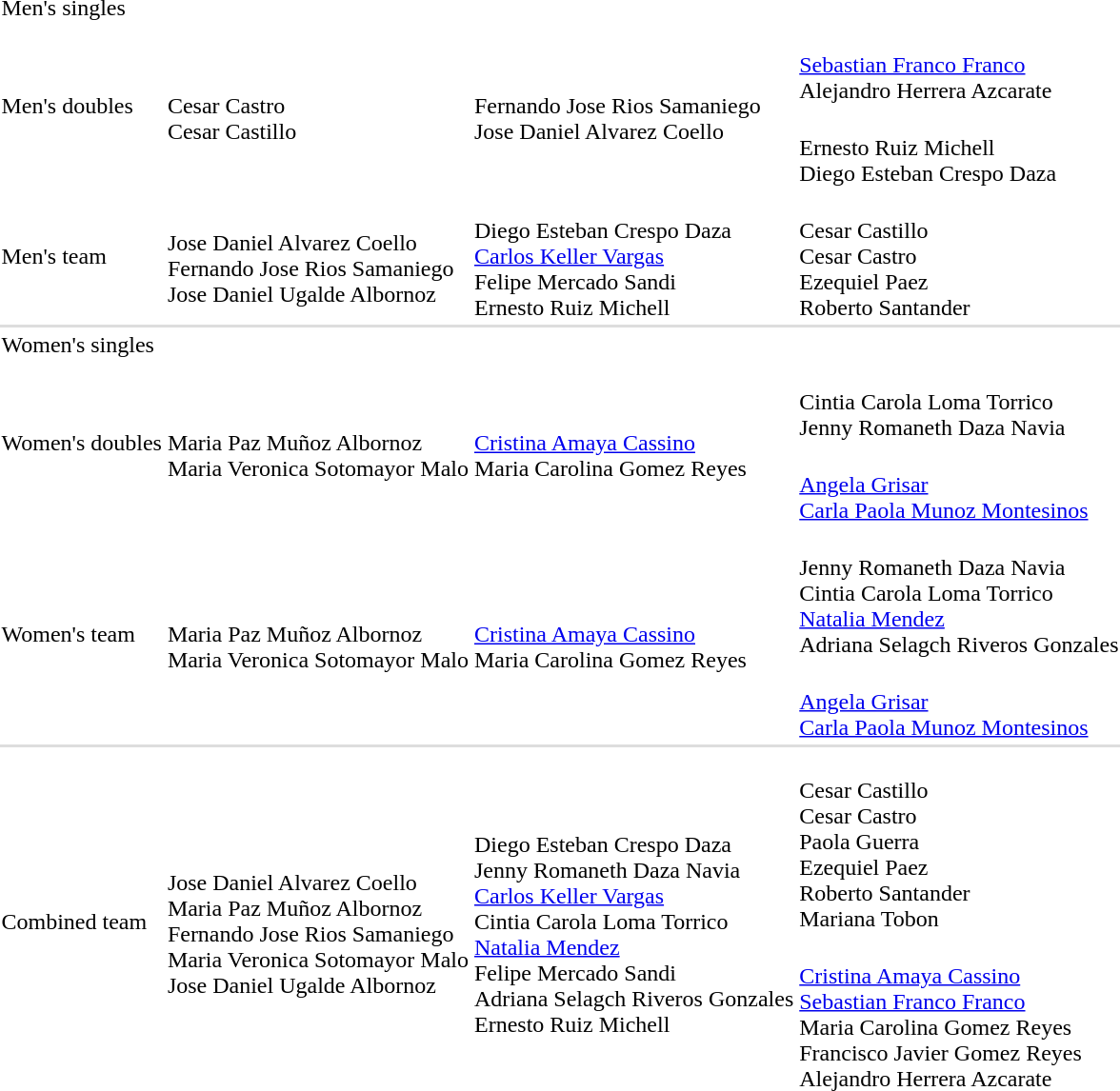<table>
<tr>
<td rowspan=2>Men's singles</td>
<td rowspan=2></td>
<td rowspan=2></td>
<td></td>
</tr>
<tr>
<td></td>
</tr>
<tr>
<td rowspan=2>Men's doubles</td>
<td rowspan=2><br>Cesar Castro<br>Cesar Castillo</td>
<td rowspan=2><br>Fernando Jose Rios Samaniego<br>Jose Daniel Alvarez Coello</td>
<td><br><a href='#'>Sebastian Franco Franco</a><br>Alejandro Herrera Azcarate</td>
</tr>
<tr>
<td><br>Ernesto Ruiz Michell<br>Diego Esteban Crespo Daza</td>
</tr>
<tr>
<td>Men's team</td>
<td><br>Jose Daniel Alvarez Coello<br>Fernando Jose Rios Samaniego<br>Jose Daniel Ugalde Albornoz</td>
<td><br>Diego Esteban Crespo Daza<br><a href='#'>Carlos Keller Vargas</a><br>Felipe Mercado Sandi<br>Ernesto Ruiz Michell</td>
<td><br>Cesar Castillo<br>Cesar Castro<br>Ezequiel Paez<br>Roberto Santander</td>
</tr>
<tr bgcolor=#DDDDDD>
<td colspan=7></td>
</tr>
<tr>
<td rowspan=2>Women's singles</td>
<td rowspan=2></td>
<td rowspan=2></td>
<td></td>
</tr>
<tr>
<td></td>
</tr>
<tr>
<td rowspan=2>Women's doubles</td>
<td rowspan=2><br>Maria Paz Muñoz Albornoz<br>Maria Veronica Sotomayor Malo</td>
<td rowspan=2><br><a href='#'>Cristina Amaya Cassino</a><br>Maria Carolina Gomez Reyes</td>
<td><br>Cintia Carola Loma Torrico<br>Jenny Romaneth Daza Navia</td>
</tr>
<tr>
<td><br><a href='#'>Angela Grisar</a><br><a href='#'>Carla Paola Munoz Montesinos</a></td>
</tr>
<tr>
<td rowspan=2>Women's team</td>
<td rowspan=2><br>Maria Paz Muñoz Albornoz<br>Maria Veronica Sotomayor Malo</td>
<td rowspan=2><br><a href='#'>Cristina Amaya Cassino</a><br>Maria Carolina Gomez Reyes</td>
<td><br>Jenny Romaneth Daza Navia<br>Cintia Carola Loma Torrico<br><a href='#'>Natalia Mendez</a><br>Adriana Selagch Riveros Gonzales</td>
</tr>
<tr>
<td><br><a href='#'>Angela Grisar</a><br><a href='#'>Carla Paola Munoz Montesinos</a></td>
</tr>
<tr bgcolor=#DDDDDD>
<td colspan=7></td>
</tr>
<tr>
<td rowspan=2>Combined team</td>
<td rowspan=2><br>Jose Daniel Alvarez Coello<br>Maria Paz Muñoz Albornoz<br>Fernando Jose Rios Samaniego<br>Maria Veronica Sotomayor Malo<br>Jose Daniel Ugalde Albornoz</td>
<td rowspan=2><br>Diego Esteban Crespo Daza<br>Jenny Romaneth Daza Navia<br><a href='#'>Carlos Keller Vargas</a><br>Cintia Carola Loma Torrico<br><a href='#'>Natalia Mendez</a><br>Felipe Mercado Sandi<br>Adriana Selagch Riveros Gonzales<br>Ernesto Ruiz Michell</td>
<td><br>Cesar Castillo<br>Cesar Castro<br>Paola Guerra<br>Ezequiel Paez<br>Roberto Santander<br>Mariana Tobon</td>
</tr>
<tr>
<td><br><a href='#'>Cristina Amaya Cassino</a><br><a href='#'>Sebastian Franco Franco</a><br>Maria Carolina Gomez Reyes<br>Francisco Javier Gomez Reyes<br>Alejandro Herrera Azcarate</td>
</tr>
</table>
